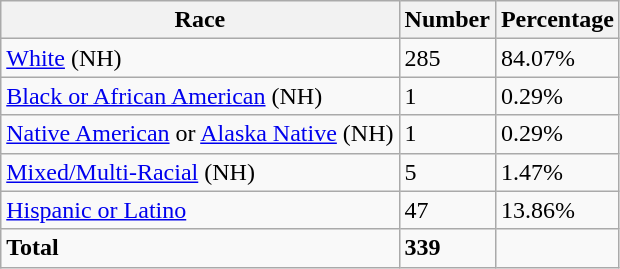<table class="wikitable">
<tr>
<th>Race</th>
<th>Number</th>
<th>Percentage</th>
</tr>
<tr>
<td><a href='#'>White</a> (NH)</td>
<td>285</td>
<td>84.07%</td>
</tr>
<tr>
<td><a href='#'>Black or African American</a> (NH)</td>
<td>1</td>
<td>0.29%</td>
</tr>
<tr>
<td><a href='#'>Native American</a> or <a href='#'>Alaska Native</a> (NH)</td>
<td>1</td>
<td>0.29%</td>
</tr>
<tr>
<td><a href='#'>Mixed/Multi-Racial</a> (NH)</td>
<td>5</td>
<td>1.47%</td>
</tr>
<tr>
<td><a href='#'>Hispanic or Latino</a></td>
<td>47</td>
<td>13.86%</td>
</tr>
<tr>
<td><strong>Total</strong></td>
<td><strong>339</strong></td>
<td></td>
</tr>
</table>
